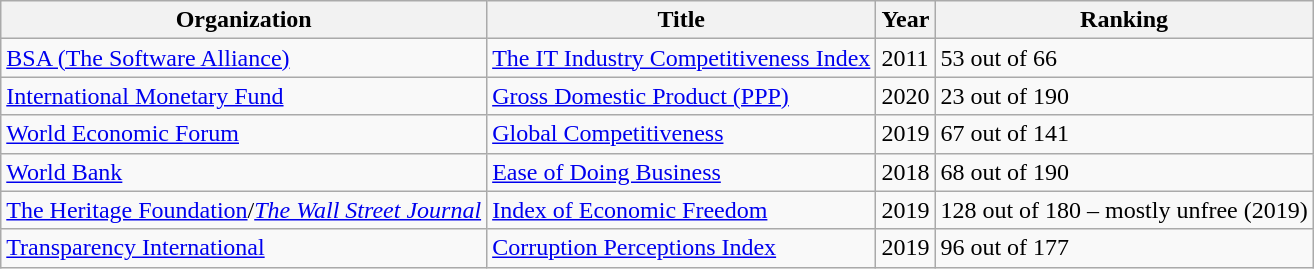<table class="sortable wikitable">
<tr>
<th>Organization</th>
<th>Title</th>
<th>Year</th>
<th>Ranking</th>
</tr>
<tr>
<td><a href='#'>BSA (The Software Alliance)</a></td>
<td><a href='#'>The IT Industry Competitiveness Index</a></td>
<td>2011</td>
<td>53 out of 66</td>
</tr>
<tr>
<td><a href='#'>International Monetary Fund</a></td>
<td><a href='#'>Gross Domestic Product (PPP)</a></td>
<td>2020</td>
<td>23 out of 190</td>
</tr>
<tr>
<td><a href='#'>World Economic Forum</a></td>
<td><a href='#'>Global Competitiveness</a></td>
<td>2019</td>
<td>67 out of 141</td>
</tr>
<tr>
<td><a href='#'>World Bank</a></td>
<td><a href='#'>Ease of Doing Business</a></td>
<td>2018</td>
<td>68 out of 190</td>
</tr>
<tr>
<td><a href='#'>The Heritage Foundation</a>/<em><a href='#'>The Wall Street Journal</a></em></td>
<td><a href='#'>Index of Economic Freedom</a></td>
<td>2019</td>
<td>128 out of 180 – mostly unfree (2019)</td>
</tr>
<tr>
<td><a href='#'>Transparency International</a></td>
<td><a href='#'>Corruption Perceptions Index</a></td>
<td>2019</td>
<td>96 out of 177</td>
</tr>
</table>
